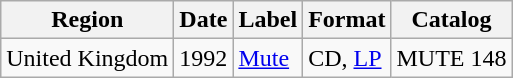<table class="wikitable">
<tr>
<th>Region</th>
<th>Date</th>
<th>Label</th>
<th>Format</th>
<th>Catalog</th>
</tr>
<tr>
<td>United Kingdom</td>
<td>1992</td>
<td><a href='#'>Mute</a></td>
<td>CD, <a href='#'>LP</a></td>
<td>MUTE 148</td>
</tr>
</table>
